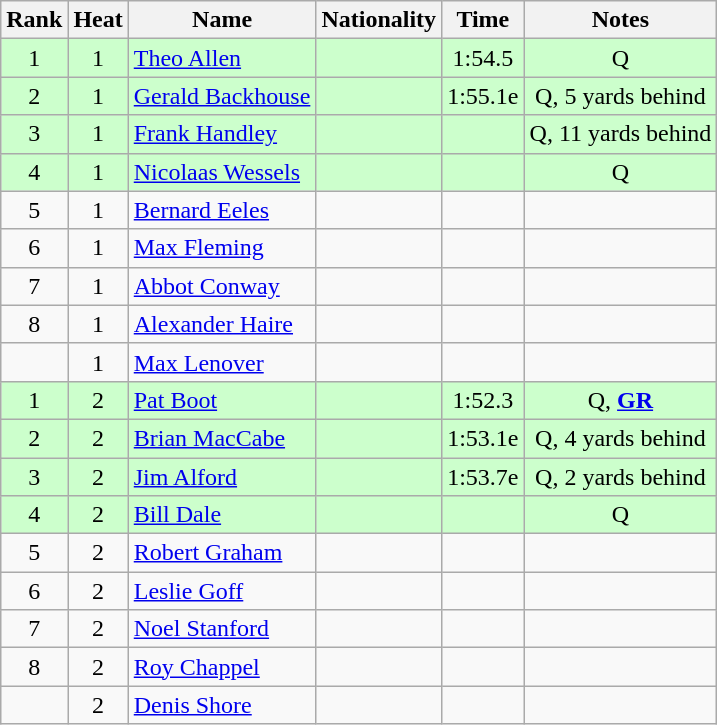<table class="wikitable sortable" style="text-align:center">
<tr>
<th>Rank</th>
<th>Heat</th>
<th>Name</th>
<th>Nationality</th>
<th>Time</th>
<th>Notes</th>
</tr>
<tr bgcolor=ccffcc>
<td>1</td>
<td>1</td>
<td align=left><a href='#'>Theo Allen</a></td>
<td align=left></td>
<td>1:54.5</td>
<td>Q</td>
</tr>
<tr bgcolor=ccffcc>
<td>2</td>
<td>1</td>
<td align=left><a href='#'>Gerald Backhouse</a></td>
<td align=left></td>
<td>1:55.1e</td>
<td>Q, 5 yards behind</td>
</tr>
<tr bgcolor=ccffcc>
<td>3</td>
<td>1</td>
<td align=left><a href='#'>Frank Handley</a></td>
<td align=left></td>
<td></td>
<td>Q, 11 yards behind</td>
</tr>
<tr bgcolor=ccffcc>
<td>4</td>
<td>1</td>
<td align=left><a href='#'>Nicolaas Wessels</a></td>
<td align=left></td>
<td></td>
<td>Q</td>
</tr>
<tr>
<td>5</td>
<td>1</td>
<td align=left><a href='#'>Bernard Eeles</a></td>
<td align=left></td>
<td></td>
<td></td>
</tr>
<tr>
<td>6</td>
<td>1</td>
<td align=left><a href='#'>Max Fleming</a></td>
<td align=left></td>
<td></td>
<td></td>
</tr>
<tr>
<td>7</td>
<td>1</td>
<td align=left><a href='#'>Abbot Conway</a></td>
<td align=left></td>
<td></td>
<td></td>
</tr>
<tr>
<td>8</td>
<td>1</td>
<td align=left><a href='#'>Alexander Haire</a></td>
<td align=left></td>
<td></td>
<td></td>
</tr>
<tr>
<td></td>
<td>1</td>
<td align=left><a href='#'>Max Lenover</a></td>
<td align=left></td>
<td></td>
<td></td>
</tr>
<tr bgcolor=ccffcc>
<td>1</td>
<td>2</td>
<td align=left><a href='#'>Pat Boot</a></td>
<td align=left></td>
<td>1:52.3</td>
<td>Q, <strong><a href='#'>GR</a></strong></td>
</tr>
<tr bgcolor=ccffcc>
<td>2</td>
<td>2</td>
<td align=left><a href='#'>Brian MacCabe</a></td>
<td align=left></td>
<td>1:53.1e</td>
<td>Q, 4 yards behind</td>
</tr>
<tr bgcolor=ccffcc>
<td>3</td>
<td>2</td>
<td align=left><a href='#'>Jim Alford</a></td>
<td align=left></td>
<td>1:53.7e</td>
<td>Q, 2 yards behind</td>
</tr>
<tr bgcolor=ccffcc>
<td>4</td>
<td>2</td>
<td align=left><a href='#'>Bill Dale</a></td>
<td align=left></td>
<td></td>
<td>Q</td>
</tr>
<tr>
<td>5</td>
<td>2</td>
<td align=left><a href='#'>Robert Graham</a></td>
<td align=left></td>
<td></td>
<td></td>
</tr>
<tr>
<td>6</td>
<td>2</td>
<td align=left><a href='#'>Leslie Goff</a></td>
<td align=left></td>
<td></td>
<td></td>
</tr>
<tr>
<td>7</td>
<td>2</td>
<td align=left><a href='#'>Noel Stanford</a></td>
<td align=left></td>
<td></td>
<td></td>
</tr>
<tr>
<td>8</td>
<td>2</td>
<td align=left><a href='#'>Roy Chappel</a></td>
<td align=left></td>
<td></td>
<td></td>
</tr>
<tr>
<td></td>
<td>2</td>
<td align=left><a href='#'>Denis Shore</a></td>
<td align=left></td>
<td></td>
<td></td>
</tr>
</table>
